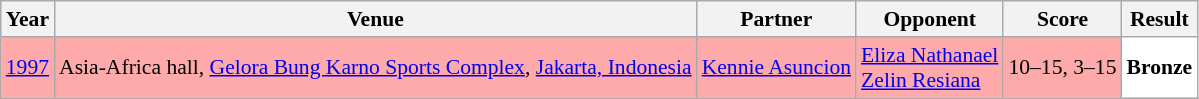<table class="sortable wikitable" style="font-size: 90%;">
<tr>
<th>Year</th>
<th>Venue</th>
<th>Partner</th>
<th>Opponent</th>
<th>Score</th>
<th>Result</th>
</tr>
<tr style="background:#FFAAAA">
<td align="center"><a href='#'>1997</a></td>
<td align="left">Asia-Africa hall, <a href='#'>Gelora Bung Karno Sports Complex</a>, <a href='#'>Jakarta, Indonesia</a></td>
<td align="left"> <a href='#'>Kennie Asuncion</a></td>
<td align="left"> <a href='#'>Eliza Nathanael</a> <br>  <a href='#'>Zelin Resiana</a></td>
<td align="left">10–15, 3–15</td>
<td style="text-align:left; background:white"> <strong>Bronze</strong></td>
</tr>
</table>
